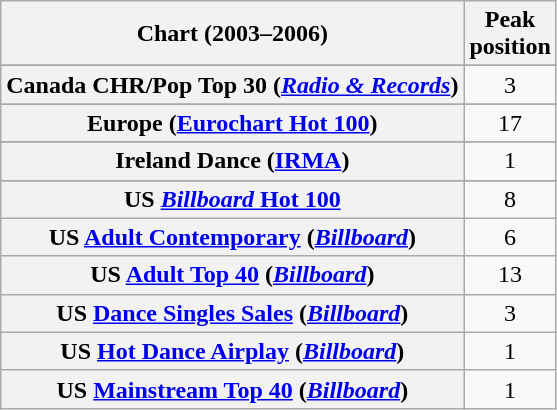<table class="wikitable sortable plainrowheaders" style="text-align:center">
<tr>
<th>Chart (2003–2006)</th>
<th>Peak<br>position</th>
</tr>
<tr>
</tr>
<tr>
</tr>
<tr>
</tr>
<tr>
</tr>
<tr>
<th scope="row">Canada CHR/Pop Top 30 (<em><a href='#'>Radio & Records</a></em>)</th>
<td>3</td>
</tr>
<tr>
</tr>
<tr>
</tr>
<tr>
<th scope="row">Europe (<a href='#'>Eurochart Hot 100</a>)</th>
<td>17</td>
</tr>
<tr>
</tr>
<tr>
</tr>
<tr>
</tr>
<tr>
</tr>
<tr>
<th scope="row">Ireland Dance (<a href='#'>IRMA</a>)</th>
<td>1</td>
</tr>
<tr>
</tr>
<tr>
</tr>
<tr>
</tr>
<tr>
</tr>
<tr>
</tr>
<tr>
</tr>
<tr>
</tr>
<tr>
<th scope="row">US <a href='#'><em>Billboard</em> Hot 100</a></th>
<td>8</td>
</tr>
<tr>
<th scope="row">US <a href='#'>Adult Contemporary</a> (<em><a href='#'>Billboard</a></em>)</th>
<td>6</td>
</tr>
<tr>
<th scope="row">US <a href='#'>Adult Top 40</a> (<em><a href='#'>Billboard</a></em>)</th>
<td>13</td>
</tr>
<tr>
<th scope="row">US <a href='#'>Dance Singles Sales</a> (<em><a href='#'>Billboard</a></em>)</th>
<td>3</td>
</tr>
<tr>
<th scope="row">US <a href='#'>Hot Dance Airplay</a> (<em><a href='#'>Billboard</a></em>)</th>
<td>1</td>
</tr>
<tr>
<th scope="row">US <a href='#'>Mainstream Top 40</a> (<em><a href='#'>Billboard</a></em>)</th>
<td>1</td>
</tr>
</table>
